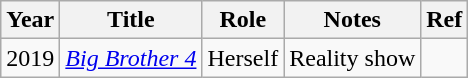<table class="wikitable sortable">
<tr>
<th>Year</th>
<th>Title</th>
<th>Role</th>
<th>Notes</th>
<th>Ref</th>
</tr>
<tr>
<td>2019</td>
<td><em><a href='#'>Big Brother 4</a></em></td>
<td>Herself</td>
<td>Reality show</td>
<td></td>
</tr>
</table>
